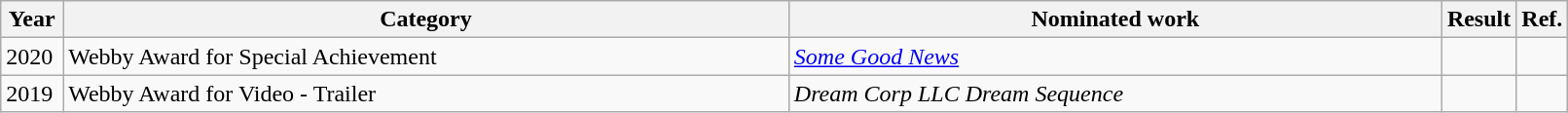<table class="wikitable" style="width:85%;">
<tr>
<th style="width:4%;">Year</th>
<th style="width:50%;">Category</th>
<th style="width:45%;">Nominated work</th>
<th style="width:10%;">Result</th>
<th width=5%>Ref.</th>
</tr>
<tr>
<td>2020</td>
<td>Webby Award for Special Achievement</td>
<td><em><a href='#'>Some Good News</a></em></td>
<td></td>
<td align="center"></td>
</tr>
<tr>
<td>2019</td>
<td>Webby Award for Video - Trailer</td>
<td><em>Dream Corp LLC Dream Sequence</em></td>
<td></td>
<td align="center"></td>
</tr>
</table>
